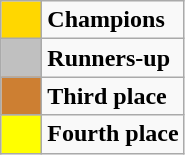<table class="wikitable" style="text-align:center">
<tr>
<td style="background:gold" width="20"></td>
<td align="left"><strong>Champions</strong></td>
</tr>
<tr>
<td style="background:silver" width="20"></td>
<td align="left"><strong>Runners-up</strong></td>
</tr>
<tr>
<td style="background:#CD7F32" width="20"></td>
<td align="left"><strong>Third place</strong></td>
</tr>
<tr>
<td style="background:#FFFF00" width="20"></td>
<td align="left"><strong>Fourth place</strong></td>
</tr>
</table>
